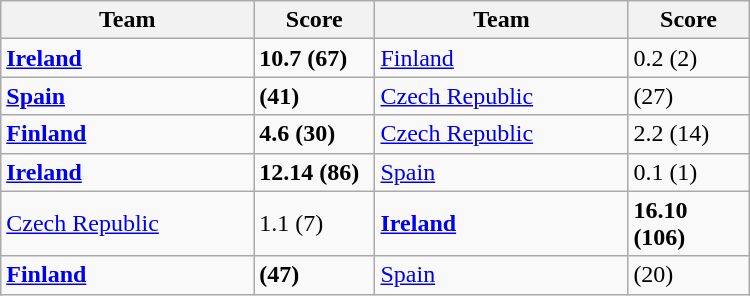<table class="wikitable" width=500>
<tr>
<th width=25%>Team</th>
<th width=12%>Score</th>
<th width=25%>Team</th>
<th width=12%>Score</th>
</tr>
<tr style="vertical-align: top;">
<td> <strong><a href='#'>Ireland</a></strong></td>
<td><strong>10.7 (67)</strong></td>
<td> <a href='#'>Finland</a></td>
<td>0.2 (2)</td>
</tr>
<tr>
<td> <strong><a href='#'>Spain</a></strong></td>
<td><strong>(41)</strong></td>
<td> <a href='#'>Czech Republic</a></td>
<td>(27)</td>
</tr>
<tr>
<td> <strong><a href='#'>Finland</a></strong></td>
<td><strong>4.6 (30)</strong></td>
<td> <a href='#'>Czech Republic</a></td>
<td>2.2 (14)</td>
</tr>
<tr>
<td> <strong><a href='#'>Ireland</a></strong></td>
<td><strong>12.14 (86)</strong></td>
<td> <a href='#'>Spain</a></td>
<td>0.1 (1)</td>
</tr>
<tr>
<td> <a href='#'>Czech Republic</a></td>
<td>1.1 (7)</td>
<td> <strong><a href='#'>Ireland</a></strong></td>
<td><strong>16.10 (106)</strong></td>
</tr>
<tr>
<td> <strong><a href='#'>Finland</a></strong></td>
<td><strong>(47)</strong></td>
<td> <a href='#'>Spain</a></td>
<td>(20)</td>
</tr>
</table>
